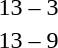<table style="text-align:center">
<tr>
<th width=200></th>
<th width=100></th>
<th width=200></th>
</tr>
<tr>
<td align=right><strong></strong></td>
<td>13 – 3</td>
<td align=left></td>
</tr>
<tr>
<td align=right><strong></strong></td>
<td>13 – 9</td>
<td align=left></td>
</tr>
</table>
